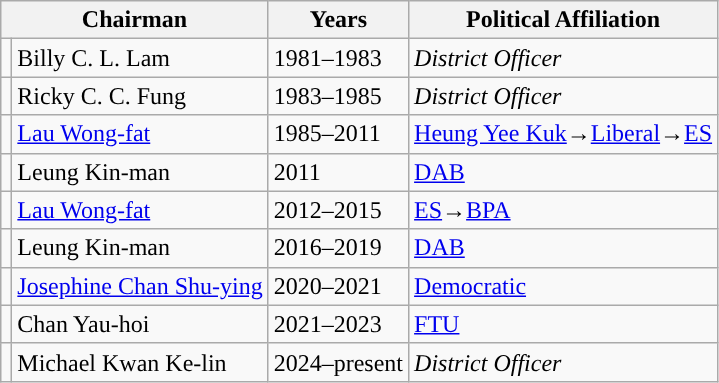<table class="wikitable">
<tr>
<th colspan=2>Chairman</th>
<th>Years</th>
<th>Political Affiliation</th>
</tr>
<tr>
<td style="color:inherit;background:"></td>
<td>Billy C. L. Lam</td>
<td>1981–1983</td>
<td><em>District Officer</em></td>
</tr>
<tr>
<td style="color:inherit;background:"></td>
<td>Ricky C. C. Fung</td>
<td>1983–1985</td>
<td><em>District Officer</em></td>
</tr>
<tr>
<td style="color:inherit;background:"></td>
<td><a href='#'>Lau Wong-fat</a></td>
<td>1985–2011</td>
<td><a href='#'>Heung Yee Kuk</a>→<a href='#'>Liberal</a>→<a href='#'>ES</a></td>
</tr>
<tr>
<td style="color:inherit;background:"></td>
<td>Leung Kin-man</td>
<td>2011</td>
<td><a href='#'>DAB</a></td>
</tr>
<tr>
<td style="color:inherit;background:"></td>
<td><a href='#'>Lau Wong-fat</a></td>
<td>2012–2015</td>
<td><a href='#'>ES</a>→<a href='#'>BPA</a></td>
</tr>
<tr>
<td style="color:inherit;background:"></td>
<td>Leung Kin-man</td>
<td>2016–2019</td>
<td><a href='#'>DAB</a></td>
</tr>
<tr>
<td style="color:inherit;background:"></td>
<td><a href='#'>Josephine Chan Shu-ying</a></td>
<td>2020–2021</td>
<td><a href='#'>Democratic</a></td>
</tr>
<tr>
<td style="color:inherit;background:"></td>
<td>Chan Yau-hoi</td>
<td>2021–2023</td>
<td><a href='#'>FTU</a></td>
</tr>
<tr>
<td style="color:inherit;background:"></td>
<td>Michael Kwan Ke-lin</td>
<td>2024–present</td>
<td><em>District Officer</em></td>
</tr>
</table>
